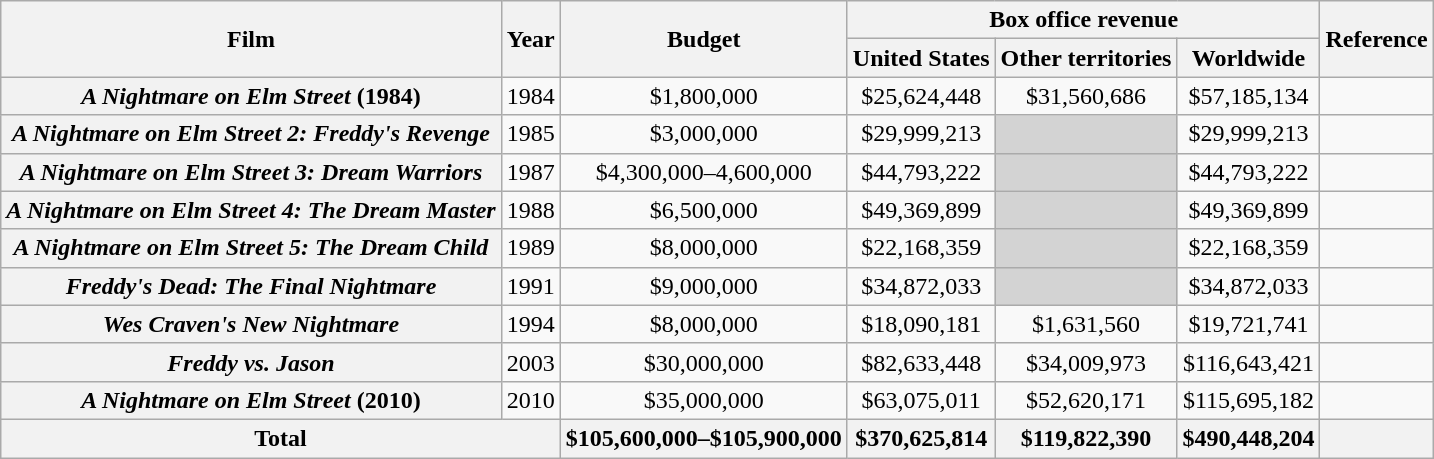<table class="wikitable plainrowheaders" style="text-align:center;">
<tr>
<th rowspan="2">Film</th>
<th rowspan="2">Year</th>
<th rowspan="2">Budget</th>
<th colspan="3">Box office revenue</th>
<th rowspan="2">Reference</th>
</tr>
<tr>
<th align="center">United States</th>
<th align="center">Other territories</th>
<th align="center">Worldwide</th>
</tr>
<tr>
<th scope="row"><em>A Nightmare on Elm Street</em> (1984)</th>
<td>1984</td>
<td>$1,800,000</td>
<td>$25,624,448</td>
<td>$31,560,686</td>
<td>$57,185,134</td>
<td align="center"></td>
</tr>
<tr>
<th scope="row"><em>A Nightmare on Elm Street 2: Freddy's Revenge</em></th>
<td>1985</td>
<td>$3,000,000</td>
<td>$29,999,213</td>
<td style="background:lightgrey;"></td>
<td>$29,999,213</td>
<td align="center"></td>
</tr>
<tr>
<th scope="row"><em>A Nightmare on Elm Street 3: Dream Warriors</em></th>
<td>1987</td>
<td>$4,300,000–4,600,000</td>
<td>$44,793,222</td>
<td style="background:lightgrey;"></td>
<td>$44,793,222</td>
<td align="center"></td>
</tr>
<tr>
<th scope="row"><em>A Nightmare on Elm Street 4: The Dream Master</em></th>
<td>1988</td>
<td>$6,500,000</td>
<td>$49,369,899</td>
<td style="background:lightgrey;"></td>
<td>$49,369,899</td>
<td align="center"></td>
</tr>
<tr>
<th scope="row"><em>A Nightmare on Elm Street 5: The Dream Child</em></th>
<td>1989</td>
<td>$8,000,000</td>
<td>$22,168,359</td>
<td style="background:lightgrey;"></td>
<td>$22,168,359</td>
<td align="center"></td>
</tr>
<tr>
<th scope="row"><em>Freddy's Dead: The Final Nightmare</em></th>
<td>1991</td>
<td>$9,000,000</td>
<td>$34,872,033</td>
<td style="background:lightgrey;"></td>
<td>$34,872,033</td>
<td align="center"></td>
</tr>
<tr>
<th scope="row"><em>Wes Craven's New Nightmare</em></th>
<td>1994</td>
<td>$8,000,000</td>
<td>$18,090,181</td>
<td>$1,631,560</td>
<td>$19,721,741</td>
<td align="center"></td>
</tr>
<tr>
<th scope="row"><em>Freddy vs. Jason</em></th>
<td>2003</td>
<td>$30,000,000</td>
<td>$82,633,448</td>
<td>$34,009,973</td>
<td>$116,643,421</td>
<td align="center"></td>
</tr>
<tr>
<th scope="row"><em>A Nightmare on Elm Street</em> (2010)</th>
<td>2010</td>
<td>$35,000,000</td>
<td>$63,075,011</td>
<td>$52,620,171</td>
<td>$115,695,182</td>
<td align="center"></td>
</tr>
<tr>
<th colspan=2 align="center">Total</th>
<th>$105,600,000–$105,900,000</th>
<th>$370,625,814</th>
<th>$119,822,390</th>
<th>$490,448,204</th>
<th></th>
</tr>
</table>
